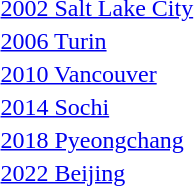<table>
<tr>
<td><a href='#'>2002 Salt Lake City</a><br></td>
<td></td>
<td></td>
<td></td>
</tr>
<tr>
<td><a href='#'>2006 Turin</a><br></td>
<td></td>
<td></td>
<td></td>
</tr>
<tr>
<td><a href='#'>2010 Vancouver</a><br></td>
<td></td>
<td></td>
<td></td>
</tr>
<tr>
<td><a href='#'>2014 Sochi</a><br></td>
<td></td>
<td></td>
<td></td>
</tr>
<tr valign="top">
<td><a href='#'>2018 Pyeongchang</a><br></td>
<td></td>
<td></td>
<td></td>
</tr>
<tr>
<td><a href='#'>2022 Beijing</a> <br></td>
<td></td>
<td></td>
<td></td>
</tr>
<tr>
</tr>
</table>
